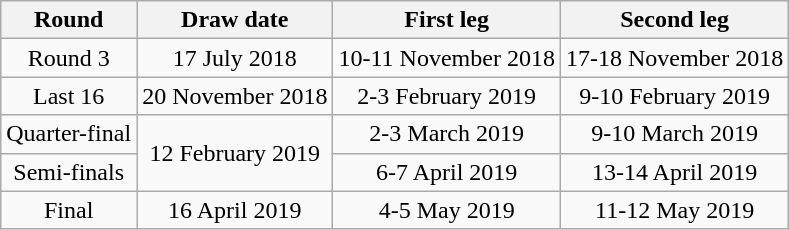<table class="wikitable" style="text-align:center">
<tr>
<th>Round</th>
<th>Draw date</th>
<th>First leg</th>
<th>Second leg</th>
</tr>
<tr>
<td>Round 3</td>
<td>17 July 2018</td>
<td>10-11 November 2018</td>
<td>17-18 November 2018</td>
</tr>
<tr>
<td>Last 16</td>
<td>20 November 2018</td>
<td>2-3 February 2019</td>
<td>9-10 February 2019</td>
</tr>
<tr>
<td>Quarter-final</td>
<td rowspan=2>12 February 2019</td>
<td>2-3 March 2019</td>
<td>9-10 March 2019</td>
</tr>
<tr>
<td>Semi-finals</td>
<td>6-7 April 2019</td>
<td>13-14 April 2019</td>
</tr>
<tr>
<td>Final</td>
<td>16 April 2019</td>
<td>4-5 May 2019</td>
<td>11-12 May 2019</td>
</tr>
</table>
